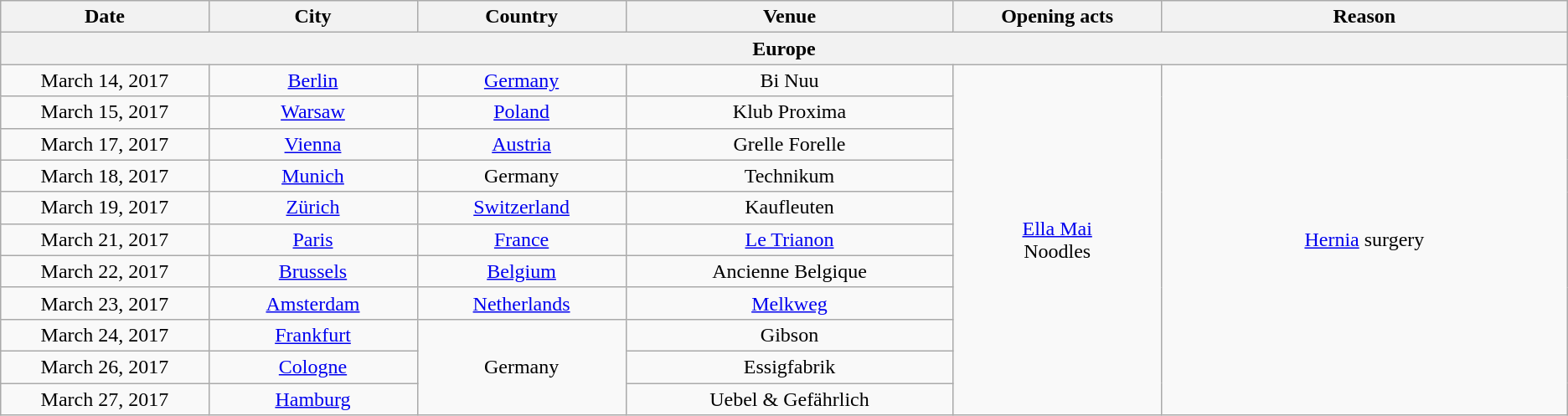<table class="wikitable wplainrowheaders" style="text-align:center;">
<tr>
<th scope="col" style="width:10em;">Date</th>
<th scope="col" style="width:10em;">City</th>
<th scope="col" style="width:10em;">Country</th>
<th scope="col" style="width:16em;">Venue</th>
<th scope="col" style="width:10em;">Opening acts</th>
<th scope="col" style="width:20em;">Reason</th>
</tr>
<tr>
<th colspan="7">Europe</th>
</tr>
<tr>
<td>March 14, 2017</td>
<td><a href='#'>Berlin</a></td>
<td><a href='#'>Germany</a></td>
<td>Bi Nuu</td>
<td rowspan="11"><a href='#'>Ella Mai</a><br>Noodles</td>
<td rowspan="11"><a href='#'>Hernia</a> surgery</td>
</tr>
<tr>
<td>March 15, 2017</td>
<td><a href='#'>Warsaw</a></td>
<td><a href='#'>Poland</a></td>
<td>Klub Proxima</td>
</tr>
<tr>
<td>March 17, 2017</td>
<td><a href='#'>Vienna</a></td>
<td><a href='#'>Austria</a></td>
<td>Grelle Forelle</td>
</tr>
<tr>
<td>March 18, 2017</td>
<td><a href='#'>Munich</a></td>
<td>Germany</td>
<td>Technikum</td>
</tr>
<tr>
<td>March 19, 2017</td>
<td><a href='#'>Zürich</a></td>
<td><a href='#'>Switzerland</a></td>
<td>Kaufleuten</td>
</tr>
<tr>
<td>March 21, 2017</td>
<td><a href='#'>Paris</a></td>
<td><a href='#'>France</a></td>
<td><a href='#'>Le Trianon</a></td>
</tr>
<tr>
<td>March 22, 2017</td>
<td><a href='#'>Brussels</a></td>
<td><a href='#'>Belgium</a></td>
<td>Ancienne Belgique</td>
</tr>
<tr>
<td>March 23, 2017</td>
<td><a href='#'>Amsterdam</a></td>
<td><a href='#'>Netherlands</a></td>
<td><a href='#'>Melkweg</a></td>
</tr>
<tr>
<td>March 24, 2017</td>
<td><a href='#'>Frankfurt</a></td>
<td rowspan="3">Germany</td>
<td>Gibson</td>
</tr>
<tr>
<td>March 26, 2017</td>
<td><a href='#'>Cologne</a></td>
<td>Essigfabrik</td>
</tr>
<tr>
<td>March 27, 2017</td>
<td><a href='#'>Hamburg</a></td>
<td>Uebel & Gefährlich</td>
</tr>
</table>
